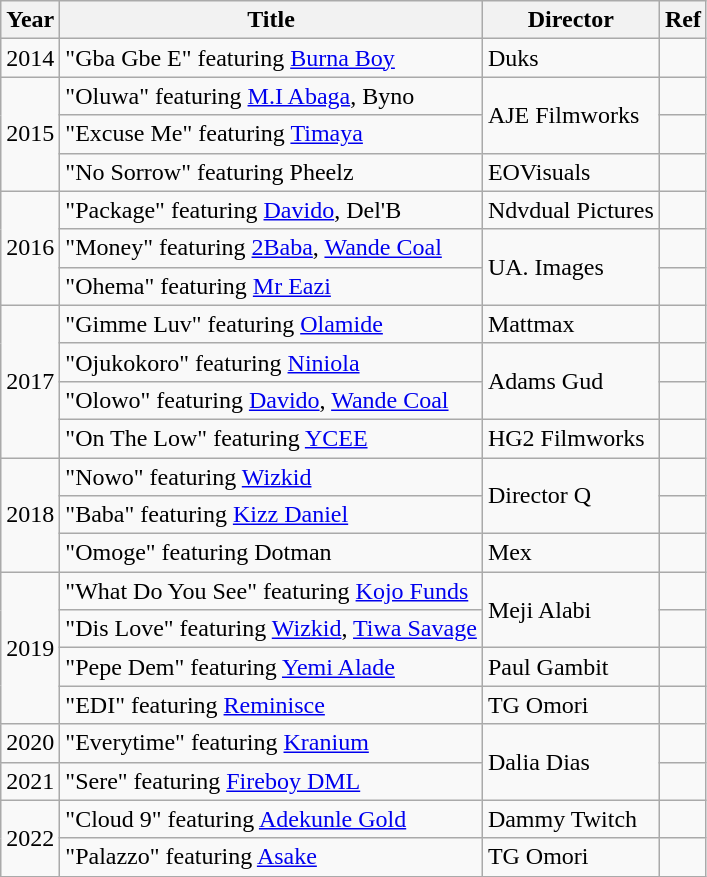<table class="wikitable">
<tr>
<th>Year</th>
<th>Title</th>
<th>Director</th>
<th>Ref</th>
</tr>
<tr>
<td>2014</td>
<td>"Gba Gbe E" featuring <a href='#'>Burna Boy</a></td>
<td>Duks</td>
<td></td>
</tr>
<tr>
<td rowspan="3">2015</td>
<td>"Oluwa" featuring <a href='#'>M.I Abaga</a>, Byno</td>
<td rowspan="2">AJE Filmworks</td>
<td></td>
</tr>
<tr>
<td>"Excuse Me" featuring <a href='#'>Timaya</a></td>
<td></td>
</tr>
<tr>
<td>"No Sorrow" featuring Pheelz</td>
<td>EOVisuals</td>
<td></td>
</tr>
<tr>
<td rowspan="3">2016</td>
<td>"Package" featuring <a href='#'>Davido</a>, Del'B</td>
<td>Ndvdual Pictures</td>
<td></td>
</tr>
<tr>
<td>"Money" featuring <a href='#'>2Baba</a>, <a href='#'>Wande Coal</a></td>
<td rowspan="2">UA. Images</td>
<td></td>
</tr>
<tr>
<td>"Ohema" featuring <a href='#'>Mr Eazi</a></td>
<td></td>
</tr>
<tr>
<td rowspan="4">2017</td>
<td>"Gimme Luv" featuring <a href='#'>Olamide</a></td>
<td>Mattmax</td>
<td></td>
</tr>
<tr>
<td>"Ojukokoro" featuring <a href='#'>Niniola</a></td>
<td rowspan="2">Adams Gud</td>
<td></td>
</tr>
<tr>
<td>"Olowo" featuring <a href='#'>Davido</a>, <a href='#'>Wande Coal</a></td>
<td></td>
</tr>
<tr>
<td>"On The Low" featuring <a href='#'>YCEE</a></td>
<td>HG2 Filmworks</td>
<td></td>
</tr>
<tr>
<td rowspan="3">2018</td>
<td>"Nowo" featuring <a href='#'>Wizkid</a></td>
<td rowspan="2">Director Q</td>
<td></td>
</tr>
<tr>
<td>"Baba" featuring <a href='#'>Kizz Daniel</a></td>
<td></td>
</tr>
<tr>
<td>"Omoge" featuring Dotman</td>
<td>Mex</td>
<td></td>
</tr>
<tr>
<td rowspan="4">2019</td>
<td>"What Do You See" featuring <a href='#'>Kojo Funds</a></td>
<td rowspan="2">Meji Alabi</td>
<td></td>
</tr>
<tr>
<td>"Dis Love" featuring <a href='#'>Wizkid</a>, <a href='#'>Tiwa Savage</a></td>
<td></td>
</tr>
<tr>
<td>"Pepe Dem" featuring <a href='#'>Yemi Alade</a></td>
<td>Paul Gambit</td>
<td></td>
</tr>
<tr>
<td>"EDI" featuring <a href='#'>Reminisce</a></td>
<td>TG Omori</td>
<td></td>
</tr>
<tr>
<td>2020</td>
<td>"Everytime" featuring <a href='#'>Kranium</a></td>
<td rowspan="2">Dalia Dias</td>
<td></td>
</tr>
<tr>
<td rowspan="1">2021</td>
<td>"Sere" featuring <a href='#'>Fireboy DML</a></td>
<td></td>
</tr>
<tr>
<td rowspan="2">2022</td>
<td>"Cloud 9" featuring  <a href='#'>Adekunle Gold</a></td>
<td>Dammy Twitch</td>
<td></td>
</tr>
<tr>
<td>"Palazzo" featuring <a href='#'>Asake</a></td>
<td>TG Omori</td>
<td></td>
</tr>
</table>
